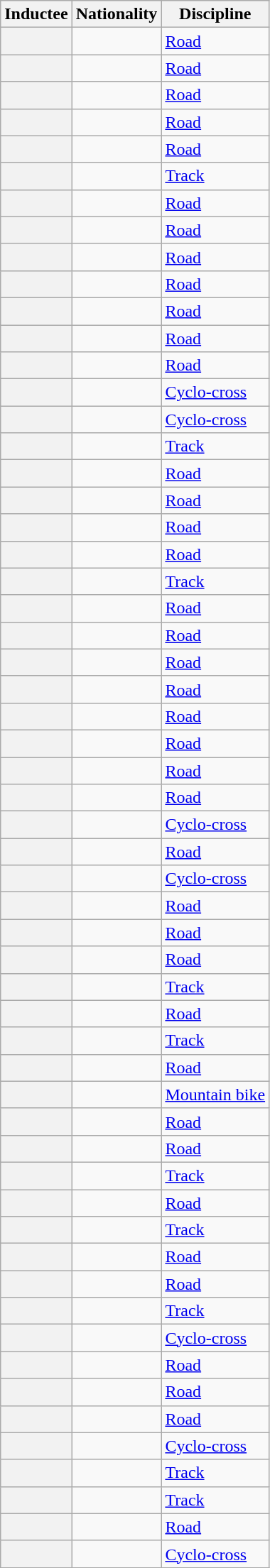<table class="wikitable plainrowheaders sortable">
<tr>
<th scope="col">Inductee</th>
<th scope="col">Nationality</th>
<th scope="col">Discipline</th>
</tr>
<tr>
<th scope="row"></th>
<td></td>
<td><a href='#'>Road</a></td>
</tr>
<tr>
<th scope="row"></th>
<td></td>
<td><a href='#'>Road</a></td>
</tr>
<tr>
<th scope="row"></th>
<td></td>
<td><a href='#'>Road</a></td>
</tr>
<tr>
<th scope="row"></th>
<td></td>
<td><a href='#'>Road</a></td>
</tr>
<tr>
<th scope="row"></th>
<td></td>
<td><a href='#'>Road</a></td>
</tr>
<tr>
<th scope="row"></th>
<td></td>
<td><a href='#'>Track</a></td>
</tr>
<tr>
<th scope="row"></th>
<td></td>
<td><a href='#'>Road</a></td>
</tr>
<tr>
<th scope="row"></th>
<td></td>
<td><a href='#'>Road</a></td>
</tr>
<tr>
<th scope="row"></th>
<td></td>
<td><a href='#'>Road</a></td>
</tr>
<tr>
<th scope="row"></th>
<td></td>
<td><a href='#'>Road</a></td>
</tr>
<tr>
<th scope="row"></th>
<td></td>
<td><a href='#'>Road</a></td>
</tr>
<tr>
<th scope="row"></th>
<td></td>
<td><a href='#'>Road</a></td>
</tr>
<tr>
<th scope="row"></th>
<td></td>
<td><a href='#'>Road</a></td>
</tr>
<tr>
<th scope="row"></th>
<td></td>
<td><a href='#'>Cyclo-cross</a></td>
</tr>
<tr>
<th scope="row"></th>
<td></td>
<td><a href='#'>Cyclo-cross</a></td>
</tr>
<tr>
<th scope="row"></th>
<td></td>
<td><a href='#'>Track</a></td>
</tr>
<tr>
<th scope="row"></th>
<td></td>
<td><a href='#'>Road</a></td>
</tr>
<tr>
<th scope="row"></th>
<td></td>
<td><a href='#'>Road</a></td>
</tr>
<tr>
<th scope="row"></th>
<td></td>
<td><a href='#'>Road</a></td>
</tr>
<tr>
<th scope="row"></th>
<td></td>
<td><a href='#'>Road</a></td>
</tr>
<tr>
<th scope="row"></th>
<td></td>
<td><a href='#'>Track</a></td>
</tr>
<tr>
<th scope="row"></th>
<td></td>
<td><a href='#'>Road</a></td>
</tr>
<tr>
<th scope="row"></th>
<td></td>
<td><a href='#'>Road</a></td>
</tr>
<tr>
<th scope="row"></th>
<td></td>
<td><a href='#'>Road</a></td>
</tr>
<tr>
<th scope="row"></th>
<td></td>
<td><a href='#'>Road</a></td>
</tr>
<tr>
<th scope="row"></th>
<td></td>
<td><a href='#'>Road</a></td>
</tr>
<tr>
<th scope="row"></th>
<td></td>
<td><a href='#'>Road</a></td>
</tr>
<tr>
<th scope="row"></th>
<td></td>
<td><a href='#'>Road</a></td>
</tr>
<tr>
<th scope="row"></th>
<td></td>
<td><a href='#'>Road</a></td>
</tr>
<tr>
<th scope="row"></th>
<td></td>
<td><a href='#'>Cyclo-cross</a></td>
</tr>
<tr>
<th scope="row"></th>
<td></td>
<td><a href='#'>Road</a></td>
</tr>
<tr>
<th scope="row"></th>
<td></td>
<td><a href='#'>Cyclo-cross</a></td>
</tr>
<tr>
<th scope="row"></th>
<td></td>
<td><a href='#'>Road</a></td>
</tr>
<tr>
<th scope="row"></th>
<td></td>
<td><a href='#'>Road</a></td>
</tr>
<tr>
<th scope="row"></th>
<td></td>
<td><a href='#'>Road</a></td>
</tr>
<tr>
<th scope="row"></th>
<td></td>
<td><a href='#'>Track</a></td>
</tr>
<tr>
<th scope="row"></th>
<td></td>
<td><a href='#'>Road</a></td>
</tr>
<tr>
<th scope="row"></th>
<td></td>
<td><a href='#'>Track</a></td>
</tr>
<tr>
<th scope="row"></th>
<td></td>
<td><a href='#'>Road</a></td>
</tr>
<tr>
<th scope="row"></th>
<td></td>
<td><a href='#'>Mountain bike</a></td>
</tr>
<tr>
<th scope="row"></th>
<td></td>
<td><a href='#'>Road</a></td>
</tr>
<tr>
<th scope="row"></th>
<td></td>
<td><a href='#'>Road</a></td>
</tr>
<tr>
<th scope="row"></th>
<td></td>
<td><a href='#'>Track</a></td>
</tr>
<tr>
<th scope="row"></th>
<td></td>
<td><a href='#'>Road</a></td>
</tr>
<tr>
<th scope="row"></th>
<td></td>
<td><a href='#'>Track</a></td>
</tr>
<tr>
<th scope="row"></th>
<td></td>
<td><a href='#'>Road</a></td>
</tr>
<tr>
<th scope="row"></th>
<td></td>
<td><a href='#'>Road</a></td>
</tr>
<tr>
<th scope="row"></th>
<td></td>
<td><a href='#'>Track</a></td>
</tr>
<tr>
<th scope="row"></th>
<td></td>
<td><a href='#'>Cyclo-cross</a></td>
</tr>
<tr>
<th scope="row"></th>
<td></td>
<td><a href='#'>Road</a></td>
</tr>
<tr>
<th scope="row"></th>
<td></td>
<td><a href='#'>Road</a></td>
</tr>
<tr>
<th scope="row"></th>
<td></td>
<td><a href='#'>Road</a></td>
</tr>
<tr>
<th scope="row"></th>
<td></td>
<td><a href='#'>Cyclo-cross</a></td>
</tr>
<tr>
<th scope="row"></th>
<td></td>
<td><a href='#'>Track</a></td>
</tr>
<tr>
<th scope="row"></th>
<td></td>
<td><a href='#'>Track</a></td>
</tr>
<tr>
<th scope="row"></th>
<td></td>
<td><a href='#'>Road</a></td>
</tr>
<tr>
<th scope="row"></th>
<td></td>
<td><a href='#'>Cyclo-cross</a></td>
</tr>
</table>
